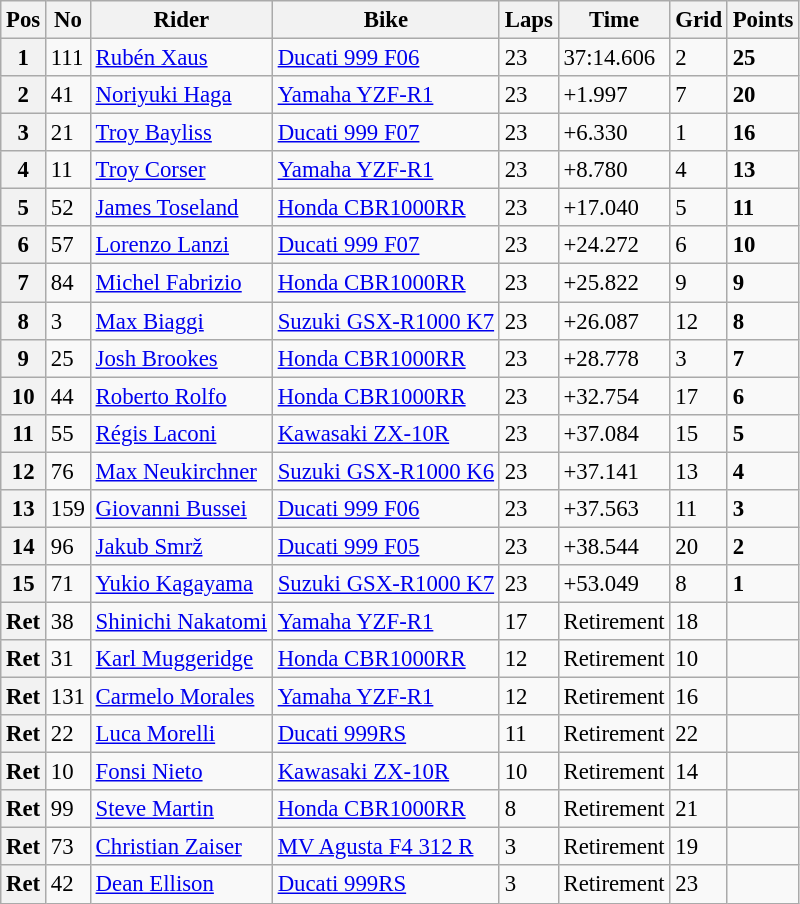<table class="wikitable" style="font-size: 95%;">
<tr>
<th>Pos</th>
<th>No</th>
<th>Rider</th>
<th>Bike</th>
<th>Laps</th>
<th>Time</th>
<th>Grid</th>
<th>Points</th>
</tr>
<tr>
<th>1</th>
<td>111</td>
<td> <a href='#'>Rubén Xaus</a></td>
<td><a href='#'>Ducati 999 F06</a></td>
<td>23</td>
<td>37:14.606</td>
<td>2</td>
<td><strong>25</strong></td>
</tr>
<tr>
<th>2</th>
<td>41</td>
<td> <a href='#'>Noriyuki Haga</a></td>
<td><a href='#'>Yamaha YZF-R1</a></td>
<td>23</td>
<td>+1.997</td>
<td>7</td>
<td><strong>20</strong></td>
</tr>
<tr>
<th>3</th>
<td>21</td>
<td> <a href='#'>Troy Bayliss</a></td>
<td><a href='#'>Ducati 999 F07</a></td>
<td>23</td>
<td>+6.330</td>
<td>1</td>
<td><strong>16</strong></td>
</tr>
<tr>
<th>4</th>
<td>11</td>
<td> <a href='#'>Troy Corser</a></td>
<td><a href='#'>Yamaha YZF-R1</a></td>
<td>23</td>
<td>+8.780</td>
<td>4</td>
<td><strong>13</strong></td>
</tr>
<tr>
<th>5</th>
<td>52</td>
<td> <a href='#'>James Toseland</a></td>
<td><a href='#'>Honda CBR1000RR</a></td>
<td>23</td>
<td>+17.040</td>
<td>5</td>
<td><strong>11</strong></td>
</tr>
<tr>
<th>6</th>
<td>57</td>
<td> <a href='#'>Lorenzo Lanzi</a></td>
<td><a href='#'>Ducati 999 F07</a></td>
<td>23</td>
<td>+24.272</td>
<td>6</td>
<td><strong>10</strong></td>
</tr>
<tr>
<th>7</th>
<td>84</td>
<td> <a href='#'>Michel Fabrizio</a></td>
<td><a href='#'>Honda CBR1000RR</a></td>
<td>23</td>
<td>+25.822</td>
<td>9</td>
<td><strong>9</strong></td>
</tr>
<tr>
<th>8</th>
<td>3</td>
<td> <a href='#'>Max Biaggi</a></td>
<td><a href='#'>Suzuki GSX-R1000 K7</a></td>
<td>23</td>
<td>+26.087</td>
<td>12</td>
<td><strong>8</strong></td>
</tr>
<tr>
<th>9</th>
<td>25</td>
<td> <a href='#'>Josh Brookes</a></td>
<td><a href='#'>Honda CBR1000RR</a></td>
<td>23</td>
<td>+28.778</td>
<td>3</td>
<td><strong>7</strong></td>
</tr>
<tr>
<th>10</th>
<td>44</td>
<td> <a href='#'>Roberto Rolfo</a></td>
<td><a href='#'>Honda CBR1000RR</a></td>
<td>23</td>
<td>+32.754</td>
<td>17</td>
<td><strong>6</strong></td>
</tr>
<tr>
<th>11</th>
<td>55</td>
<td> <a href='#'>Régis Laconi</a></td>
<td><a href='#'>Kawasaki ZX-10R</a></td>
<td>23</td>
<td>+37.084</td>
<td>15</td>
<td><strong>5</strong></td>
</tr>
<tr>
<th>12</th>
<td>76</td>
<td> <a href='#'>Max Neukirchner</a></td>
<td><a href='#'>Suzuki GSX-R1000 K6</a></td>
<td>23</td>
<td>+37.141</td>
<td>13</td>
<td><strong>4</strong></td>
</tr>
<tr>
<th>13</th>
<td>159</td>
<td> <a href='#'>Giovanni Bussei</a></td>
<td><a href='#'>Ducati 999 F06</a></td>
<td>23</td>
<td>+37.563</td>
<td>11</td>
<td><strong>3</strong></td>
</tr>
<tr>
<th>14</th>
<td>96</td>
<td> <a href='#'>Jakub Smrž</a></td>
<td><a href='#'>Ducati 999 F05</a></td>
<td>23</td>
<td>+38.544</td>
<td>20</td>
<td><strong>2</strong></td>
</tr>
<tr>
<th>15</th>
<td>71</td>
<td> <a href='#'>Yukio Kagayama</a></td>
<td><a href='#'>Suzuki GSX-R1000 K7</a></td>
<td>23</td>
<td>+53.049</td>
<td>8</td>
<td><strong>1</strong></td>
</tr>
<tr>
<th>Ret</th>
<td>38</td>
<td> <a href='#'>Shinichi Nakatomi</a></td>
<td><a href='#'>Yamaha YZF-R1</a></td>
<td>17</td>
<td>Retirement</td>
<td>18</td>
<td></td>
</tr>
<tr>
<th>Ret</th>
<td>31</td>
<td> <a href='#'>Karl Muggeridge</a></td>
<td><a href='#'>Honda CBR1000RR</a></td>
<td>12</td>
<td>Retirement</td>
<td>10</td>
<td></td>
</tr>
<tr>
<th>Ret</th>
<td>131</td>
<td> <a href='#'>Carmelo Morales</a></td>
<td><a href='#'>Yamaha YZF-R1</a></td>
<td>12</td>
<td>Retirement</td>
<td>16</td>
<td></td>
</tr>
<tr>
<th>Ret</th>
<td>22</td>
<td> <a href='#'>Luca Morelli</a></td>
<td><a href='#'>Ducati 999RS</a></td>
<td>11</td>
<td>Retirement</td>
<td>22</td>
<td></td>
</tr>
<tr>
<th>Ret</th>
<td>10</td>
<td> <a href='#'>Fonsi Nieto</a></td>
<td><a href='#'>Kawasaki ZX-10R</a></td>
<td>10</td>
<td>Retirement</td>
<td>14</td>
<td></td>
</tr>
<tr>
<th>Ret</th>
<td>99</td>
<td> <a href='#'>Steve Martin</a></td>
<td><a href='#'>Honda CBR1000RR</a></td>
<td>8</td>
<td>Retirement</td>
<td>21</td>
<td></td>
</tr>
<tr>
<th>Ret</th>
<td>73</td>
<td> <a href='#'>Christian Zaiser</a></td>
<td><a href='#'>MV Agusta F4 312 R</a></td>
<td>3</td>
<td>Retirement</td>
<td>19</td>
<td></td>
</tr>
<tr>
<th>Ret</th>
<td>42</td>
<td> <a href='#'>Dean Ellison</a></td>
<td><a href='#'>Ducati 999RS</a></td>
<td>3</td>
<td>Retirement</td>
<td>23</td>
<td></td>
</tr>
</table>
